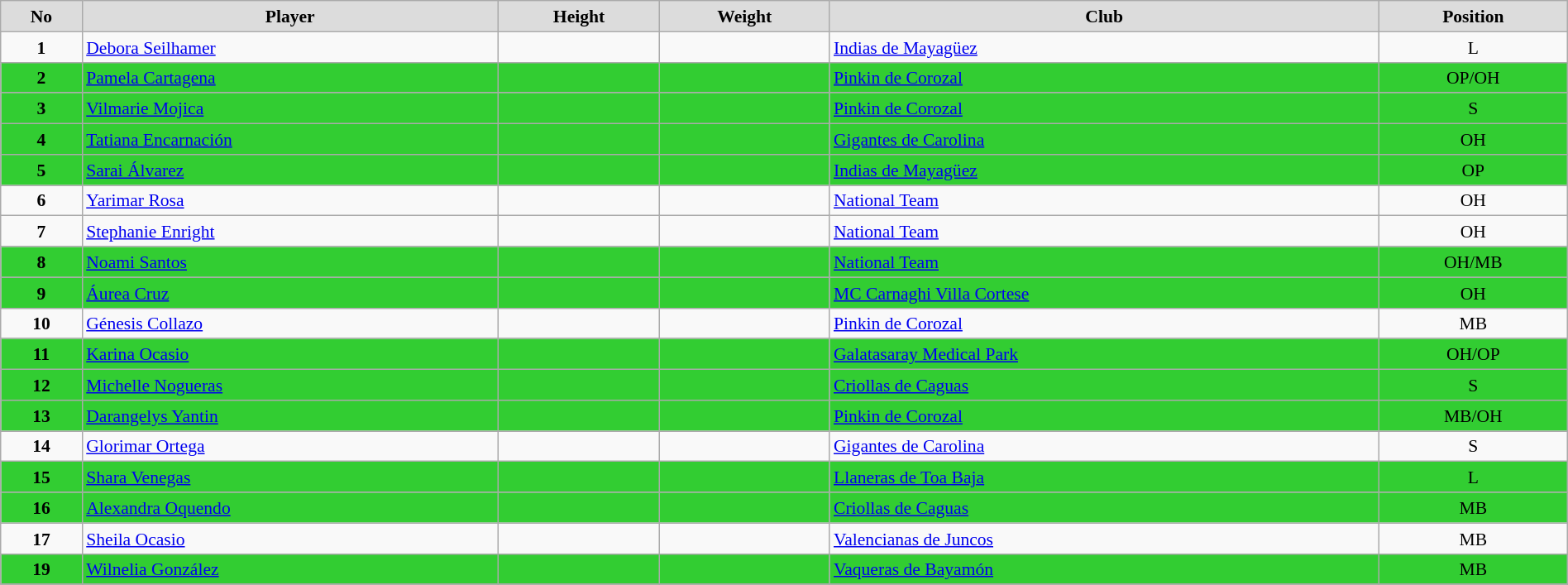<table class="wikitable" style="margin:0.5em auto; font-size:90%; line-height:1.25em;" width=100%>
<tr>
<td bgcolor="#DCDCDC" align="center"><strong>No</strong></td>
<td bgcolor="#DCDCDC" align="center"><strong>Player</strong></td>
<td bgcolor="#DCDCDC" align="center"><strong>Height</strong></td>
<td bgcolor="#DCDCDC" align="center"><strong>Weight</strong></td>
<td bgcolor="#DCDCDC" align="center"><strong>Club</strong></td>
<td bgcolor="#DCDCDC" align="center"><strong>Position</strong></td>
</tr>
<tr>
<td align="center"><strong>1</strong></td>
<td><a href='#'>Debora Seilhamer</a></td>
<td align="center"></td>
<td align="center"></td>
<td> <a href='#'>Indias de Mayagüez</a></td>
<td align="center">L</td>
</tr>
<tr>
<td style="background:limegreen;" align="center"><strong>2</strong></td>
<td style="background:limegreen;"><a href='#'>Pamela Cartagena</a></td>
<td style="background:limegreen;" align="center"></td>
<td style="background:limegreen;" align="center"></td>
<td style="background:limegreen;"> <a href='#'>Pinkin de Corozal</a></td>
<td style="background:limegreen;" align="center">OP/OH</td>
</tr>
<tr>
<td style="background:limegreen;" align="center"><strong>3</strong></td>
<td style="background:limegreen;"><a href='#'>Vilmarie Mojica</a></td>
<td style="background:limegreen;" align="center"></td>
<td style="background:limegreen;" align="center"></td>
<td style="background:limegreen;"> <a href='#'>Pinkin de Corozal</a></td>
<td style="background:limegreen;" align="center">S</td>
</tr>
<tr>
<td style="background:limegreen;" align="center"><strong>4</strong></td>
<td style="background:limegreen;"><a href='#'>Tatiana Encarnación</a></td>
<td style="background:limegreen;" align="center"></td>
<td style="background:limegreen;" align="center"></td>
<td style="background:limegreen;"> <a href='#'>Gigantes de Carolina</a></td>
<td style="background:limegreen;" align="center">OH</td>
</tr>
<tr>
<td style="background:limegreen;" align="center"><strong>5</strong></td>
<td style="background:limegreen;"><a href='#'>Sarai Álvarez</a></td>
<td style="background:limegreen;" align="center"></td>
<td style="background:limegreen;" align="center"></td>
<td style="background:limegreen;"> <a href='#'>Indias de Mayagüez</a></td>
<td style="background:limegreen;" align="center">OP</td>
</tr>
<tr>
<td align="center"><strong>6</strong></td>
<td><a href='#'>Yarimar Rosa</a></td>
<td align="center"></td>
<td align="center"></td>
<td> <a href='#'>National Team</a></td>
<td align="center">OH</td>
</tr>
<tr>
<td align="center"><strong>7</strong></td>
<td><a href='#'>Stephanie Enright</a></td>
<td align="center"></td>
<td align="center"></td>
<td> <a href='#'>National Team</a></td>
<td align="center">OH</td>
</tr>
<tr>
<td style="background:limegreen;" align="center"><strong>8</strong></td>
<td style="background:limegreen;"><a href='#'>Noami Santos</a></td>
<td style="background:limegreen;" align="center"></td>
<td style="background:limegreen;" align="center"></td>
<td style="background:limegreen;"> <a href='#'>National Team</a></td>
<td style="background:limegreen;" align="center">OH/MB</td>
</tr>
<tr>
<td style="background:limegreen;" align="center"><strong>9</strong></td>
<td style="background:limegreen;"><a href='#'>Áurea Cruz</a></td>
<td style="background:limegreen;" align="center"></td>
<td style="background:limegreen;" align="center"></td>
<td style="background:limegreen;"> <a href='#'>MC Carnaghi Villa Cortese</a></td>
<td style="background:limegreen;" align="center">OH</td>
</tr>
<tr>
<td align="center"><strong>10</strong></td>
<td><a href='#'>Génesis Collazo</a></td>
<td align="center"></td>
<td align="center"></td>
<td> <a href='#'>Pinkin de Corozal</a></td>
<td align="center">MB</td>
</tr>
<tr>
<td style="background:limegreen;" align="center"><strong>11</strong></td>
<td style="background:limegreen;"><a href='#'>Karina Ocasio</a></td>
<td style="background:limegreen;" align="center"></td>
<td style="background:limegreen;" align="center"></td>
<td style="background:limegreen;"> <a href='#'>Galatasaray Medical Park</a></td>
<td style="background:limegreen;" align="center">OH/OP</td>
</tr>
<tr>
<td style="background:limegreen;" align="center"><strong>12</strong></td>
<td style="background:limegreen;"><a href='#'>Michelle Nogueras</a></td>
<td style="background:limegreen;" align="center"></td>
<td style="background:limegreen;" align="center"></td>
<td style="background:limegreen;"> <a href='#'>Criollas de Caguas</a></td>
<td style="background:limegreen;" align="center">S</td>
</tr>
<tr>
<td style="background:limegreen;" align="center"><strong>13</strong></td>
<td style="background:limegreen;"><a href='#'>Darangelys Yantin</a></td>
<td style="background:limegreen;" align="center"></td>
<td style="background:limegreen;" align="center"></td>
<td style="background:limegreen;"> <a href='#'>Pinkin de Corozal</a></td>
<td style="background:limegreen;" align="center">MB/OH</td>
</tr>
<tr>
<td align="center"><strong>14</strong></td>
<td><a href='#'>Glorimar Ortega</a></td>
<td align="center"></td>
<td align="center"></td>
<td> <a href='#'>Gigantes de Carolina</a></td>
<td align="center">S</td>
</tr>
<tr>
<td style="background:limegreen;" align="center"><strong>15</strong></td>
<td style="background:limegreen;"><a href='#'>Shara Venegas</a></td>
<td style="background:limegreen;" align="center"></td>
<td style="background:limegreen;" align="center"></td>
<td style="background:limegreen;"> <a href='#'>Llaneras de Toa Baja</a></td>
<td style="background:limegreen;" align="center">L</td>
</tr>
<tr>
<td style="background:limegreen;" align="center"><strong>16</strong></td>
<td style="background:limegreen;"><a href='#'>Alexandra Oquendo</a></td>
<td style="background:limegreen;" align="center"></td>
<td style="background:limegreen;" align="center"></td>
<td style="background:limegreen;"> <a href='#'>Criollas de Caguas</a></td>
<td style="background:limegreen;" align="center">MB</td>
</tr>
<tr>
<td align="center"><strong>17</strong></td>
<td><a href='#'>Sheila Ocasio</a></td>
<td align="center"></td>
<td align="center"></td>
<td> <a href='#'>Valencianas de Juncos</a></td>
<td align="center">MB</td>
</tr>
<tr>
<td style="background:limegreen;" align="center"><strong>19</strong></td>
<td style="background:limegreen;"><a href='#'>Wilnelia González</a></td>
<td style="background:limegreen;" align="center"></td>
<td style="background:limegreen;" align="center"></td>
<td style="background:limegreen;"> <a href='#'>Vaqueras de Bayamón</a></td>
<td style="background:limegreen;" align="center">MB</td>
</tr>
<tr>
</tr>
</table>
